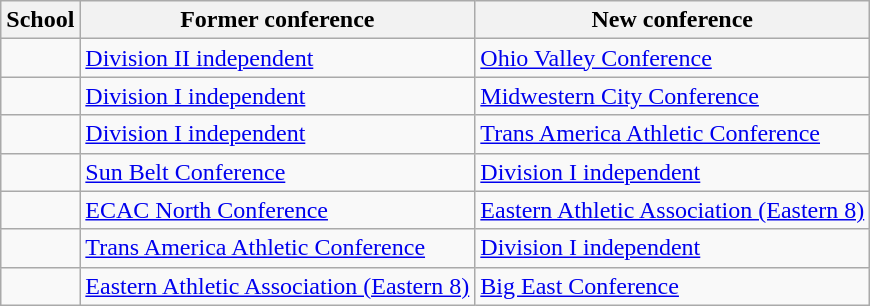<table class="wikitable sortable">
<tr>
<th>School</th>
<th>Former conference</th>
<th>New conference</th>
</tr>
<tr>
<td></td>
<td><a href='#'>Division II independent</a></td>
<td><a href='#'>Ohio Valley Conference</a></td>
</tr>
<tr>
<td></td>
<td><a href='#'>Division I independent</a></td>
<td><a href='#'>Midwestern City Conference</a></td>
</tr>
<tr>
<td></td>
<td><a href='#'>Division I independent</a></td>
<td><a href='#'>Trans America Athletic Conference</a></td>
</tr>
<tr>
<td></td>
<td><a href='#'>Sun Belt Conference</a></td>
<td><a href='#'>Division I independent</a></td>
</tr>
<tr>
<td></td>
<td><a href='#'>ECAC North Conference</a></td>
<td><a href='#'>Eastern Athletic Association (Eastern 8)</a></td>
</tr>
<tr>
<td></td>
<td><a href='#'>Trans America Athletic Conference</a></td>
<td><a href='#'>Division I independent</a></td>
</tr>
<tr>
<td></td>
<td><a href='#'>Eastern Athletic Association (Eastern 8)</a></td>
<td><a href='#'>Big East Conference</a></td>
</tr>
</table>
